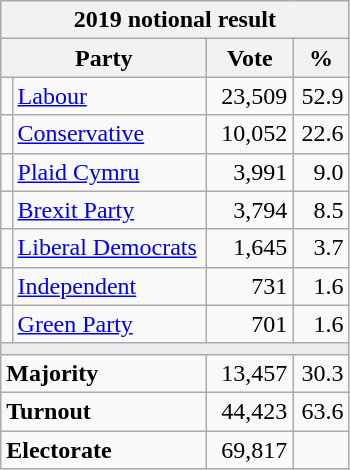<table class="wikitable">
<tr>
<th colspan="4">2019 notional result  </th>
</tr>
<tr>
<th bgcolor="#DDDDFF" width="130px" colspan="2">Party</th>
<th bgcolor="#DDDDFF" width="50px">Vote</th>
<th bgcolor="#DDDDFF" width="30px">%</th>
</tr>
<tr>
<td></td>
<td><a href='#'>Labour</a></td>
<td align=right>23,509</td>
<td align=right>52.9</td>
</tr>
<tr>
<td></td>
<td><a href='#'>Conservative</a></td>
<td align=right>10,052</td>
<td align=right>22.6</td>
</tr>
<tr>
<td></td>
<td><a href='#'>Plaid Cymru</a></td>
<td align=right>3,991</td>
<td align=right>9.0</td>
</tr>
<tr>
<td></td>
<td><a href='#'>Brexit Party</a></td>
<td align=right>3,794</td>
<td align=right>8.5</td>
</tr>
<tr>
<td></td>
<td><a href='#'>Liberal Democrats</a></td>
<td align=right>1,645</td>
<td align=right>3.7</td>
</tr>
<tr>
<td></td>
<td><a href='#'>Independent</a></td>
<td align=right>731</td>
<td align=right>1.6</td>
</tr>
<tr>
<td></td>
<td><a href='#'>Green Party</a></td>
<td align=right>701</td>
<td align=right>1.6</td>
</tr>
<tr>
<td colspan="4" bgcolor="#EAECF0"></td>
</tr>
<tr>
<td colspan="2"><strong>Majority</strong></td>
<td align=right>13,457</td>
<td align=right>30.3</td>
</tr>
<tr>
<td colspan="2"><strong>Turnout</strong></td>
<td align=right>44,423</td>
<td align=right>63.6</td>
</tr>
<tr>
<td colspan="2"><strong>Electorate</strong></td>
<td align=right>69,817</td>
</tr>
</table>
